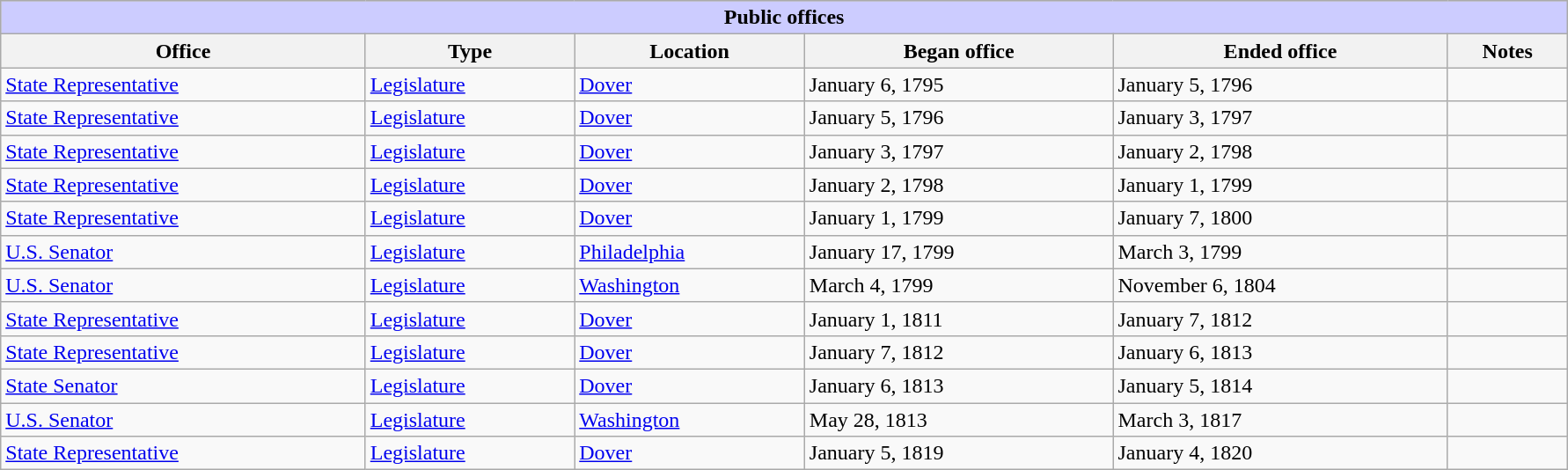<table class=wikitable style="width: 94%" style="text-align: center;" align="center">
<tr bgcolor=#cccccc>
<th colspan=8 style="background: #ccccff;">Public offices</th>
</tr>
<tr>
<th><strong>Office</strong></th>
<th><strong>Type</strong></th>
<th><strong>Location</strong></th>
<th><strong>Began office</strong></th>
<th><strong>Ended office</strong></th>
<th><strong>Notes</strong></th>
</tr>
<tr>
<td><a href='#'>State Representative</a></td>
<td><a href='#'>Legislature</a></td>
<td><a href='#'>Dover</a></td>
<td>January 6, 1795</td>
<td>January 5, 1796</td>
<td></td>
</tr>
<tr>
<td><a href='#'>State Representative</a></td>
<td><a href='#'>Legislature</a></td>
<td><a href='#'>Dover</a></td>
<td>January 5, 1796</td>
<td>January 3, 1797</td>
<td></td>
</tr>
<tr>
<td><a href='#'>State Representative</a></td>
<td><a href='#'>Legislature</a></td>
<td><a href='#'>Dover</a></td>
<td>January 3, 1797</td>
<td>January 2, 1798</td>
<td></td>
</tr>
<tr>
<td><a href='#'>State Representative</a></td>
<td><a href='#'>Legislature</a></td>
<td><a href='#'>Dover</a></td>
<td>January 2, 1798</td>
<td>January 1, 1799</td>
<td></td>
</tr>
<tr>
<td><a href='#'>State Representative</a></td>
<td><a href='#'>Legislature</a></td>
<td><a href='#'>Dover</a></td>
<td>January 1, 1799</td>
<td>January 7, 1800</td>
<td></td>
</tr>
<tr>
<td><a href='#'>U.S. Senator</a></td>
<td><a href='#'>Legislature</a></td>
<td><a href='#'>Philadelphia</a></td>
<td>January 17, 1799</td>
<td>March 3, 1799</td>
<td></td>
</tr>
<tr>
<td><a href='#'>U.S. Senator</a></td>
<td><a href='#'>Legislature</a></td>
<td><a href='#'>Washington</a></td>
<td>March 4, 1799</td>
<td>November 6, 1804</td>
<td></td>
</tr>
<tr>
<td><a href='#'>State Representative</a></td>
<td><a href='#'>Legislature</a></td>
<td><a href='#'>Dover</a></td>
<td>January 1, 1811</td>
<td>January 7, 1812</td>
<td></td>
</tr>
<tr>
<td><a href='#'>State Representative</a></td>
<td><a href='#'>Legislature</a></td>
<td><a href='#'>Dover</a></td>
<td>January 7, 1812</td>
<td>January 6, 1813</td>
<td></td>
</tr>
<tr>
<td><a href='#'>State Senator</a></td>
<td><a href='#'>Legislature</a></td>
<td><a href='#'>Dover</a></td>
<td>January 6, 1813</td>
<td>January 5, 1814</td>
<td></td>
</tr>
<tr>
<td><a href='#'>U.S. Senator</a></td>
<td><a href='#'>Legislature</a></td>
<td><a href='#'>Washington</a></td>
<td>May 28, 1813</td>
<td>March 3, 1817</td>
<td></td>
</tr>
<tr>
<td><a href='#'>State Representative</a></td>
<td><a href='#'>Legislature</a></td>
<td><a href='#'>Dover</a></td>
<td>January 5, 1819</td>
<td>January 4, 1820</td>
<td></td>
</tr>
</table>
